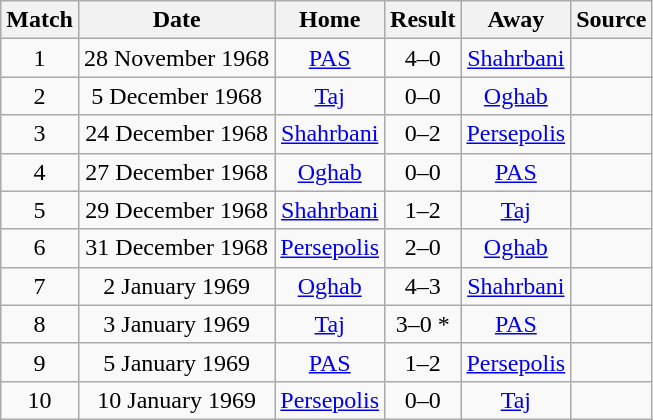<table class="wikitable" style="text-align: center;">
<tr>
<th>Match</th>
<th>Date</th>
<th>Home</th>
<th>Result</th>
<th>Away</th>
<th>Source</th>
</tr>
<tr>
<td>1</td>
<td>28 November 1968</td>
<td><a href='#'>PAS</a></td>
<td>4–0</td>
<td><a href='#'>Shahrbani</a></td>
<td></td>
</tr>
<tr>
<td>2</td>
<td>5 December 1968</td>
<td><a href='#'>Taj</a></td>
<td>0–0</td>
<td><a href='#'>Oghab</a></td>
<td></td>
</tr>
<tr>
<td>3</td>
<td>24 December 1968</td>
<td><a href='#'>Shahrbani</a></td>
<td>0–2</td>
<td><a href='#'>Persepolis</a></td>
<td></td>
</tr>
<tr>
<td>4</td>
<td>27 December 1968</td>
<td><a href='#'>Oghab</a></td>
<td>0–0</td>
<td><a href='#'>PAS</a></td>
<td></td>
</tr>
<tr>
<td>5</td>
<td>29 December 1968</td>
<td><a href='#'>Shahrbani</a></td>
<td>1–2</td>
<td><a href='#'>Taj</a></td>
<td></td>
</tr>
<tr>
<td>6</td>
<td>31 December 1968</td>
<td><a href='#'>Persepolis</a></td>
<td>2–0</td>
<td><a href='#'>Oghab</a></td>
<td></td>
</tr>
<tr>
<td>7</td>
<td>2 January 1969</td>
<td><a href='#'>Oghab</a></td>
<td>4–3</td>
<td><a href='#'>Shahrbani</a></td>
<td></td>
</tr>
<tr>
<td>8</td>
<td>3 January 1969</td>
<td><a href='#'>Taj</a></td>
<td>3–0 *</td>
<td><a href='#'>PAS</a></td>
<td></td>
</tr>
<tr>
<td>9</td>
<td>5 January 1969</td>
<td><a href='#'>PAS</a></td>
<td>1–2</td>
<td><a href='#'>Persepolis</a></td>
<td></td>
</tr>
<tr>
<td>10</td>
<td>10 January 1969</td>
<td><a href='#'>Persepolis</a></td>
<td>0–0</td>
<td><a href='#'>Taj</a></td>
<td></td>
</tr>
</table>
